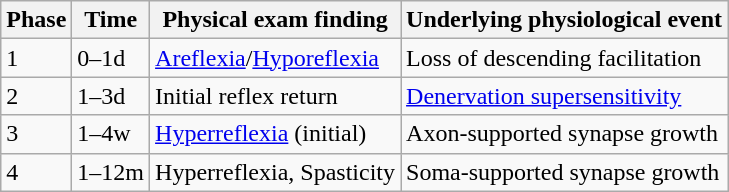<table class="wikitable">
<tr>
<th>Phase</th>
<th>Time</th>
<th>Physical exam finding</th>
<th>Underlying physiological event</th>
</tr>
<tr>
<td>1</td>
<td>0–1d</td>
<td><a href='#'>Areflexia</a>/<a href='#'>Hyporeflexia</a></td>
<td>Loss of descending facilitation</td>
</tr>
<tr>
<td>2</td>
<td>1–3d</td>
<td>Initial reflex return</td>
<td><a href='#'>Denervation supersensitivity</a></td>
</tr>
<tr>
<td>3</td>
<td>1–4w</td>
<td><a href='#'>Hyperreflexia</a> (initial)</td>
<td>Axon-supported synapse growth</td>
</tr>
<tr>
<td>4</td>
<td>1–12m</td>
<td>Hyperreflexia, Spasticity</td>
<td>Soma-supported synapse growth</td>
</tr>
</table>
